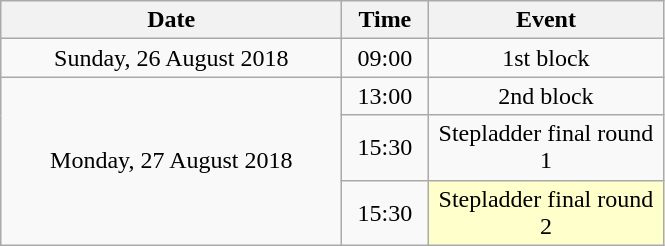<table class = "wikitable" style="text-align:center;">
<tr>
<th width=220>Date</th>
<th width=50>Time</th>
<th width=150>Event</th>
</tr>
<tr>
<td>Sunday, 26 August 2018</td>
<td>09:00</td>
<td>1st block</td>
</tr>
<tr>
<td rowspan=3>Monday, 27 August 2018</td>
<td>13:00</td>
<td>2nd block</td>
</tr>
<tr>
<td>15:30</td>
<td>Stepladder final round 1</td>
</tr>
<tr>
<td>15:30</td>
<td bgcolor=ffffcc>Stepladder final round 2</td>
</tr>
</table>
